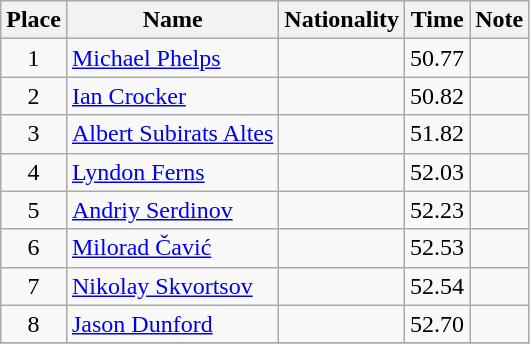<table class="wikitable" style="text-align:center">
<tr>
<th>Place</th>
<th>Name</th>
<th>Nationality</th>
<th>Time</th>
<th>Note</th>
</tr>
<tr>
<td>1</td>
<td align=left><a href='#'>Michael Phelps</a></td>
<td align=left></td>
<td>50.77</td>
<td></td>
</tr>
<tr>
<td>2</td>
<td align=left><a href='#'>Ian Crocker</a></td>
<td align=left></td>
<td>50.82</td>
<td></td>
</tr>
<tr>
<td>3</td>
<td align=left><a href='#'>Albert Subirats Altes</a></td>
<td align=left></td>
<td>51.82</td>
<td></td>
</tr>
<tr>
<td>4</td>
<td align=left><a href='#'>Lyndon Ferns</a></td>
<td align=left></td>
<td>52.03</td>
<td></td>
</tr>
<tr>
<td>5</td>
<td align=left><a href='#'>Andriy Serdinov</a></td>
<td align=left></td>
<td>52.23</td>
<td></td>
</tr>
<tr>
<td>6</td>
<td align=left><a href='#'>Milorad Čavić</a></td>
<td align=left></td>
<td>52.53</td>
<td></td>
</tr>
<tr>
<td>7</td>
<td align=left><a href='#'>Nikolay Skvortsov</a></td>
<td align=left></td>
<td>52.54</td>
<td></td>
</tr>
<tr>
<td>8</td>
<td align=left><a href='#'>Jason Dunford</a></td>
<td align=left></td>
<td>52.70</td>
<td></td>
</tr>
<tr>
</tr>
</table>
